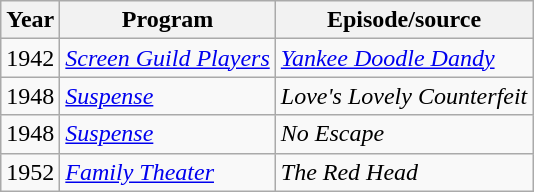<table class="wikitable">
<tr>
<th>Year</th>
<th>Program</th>
<th>Episode/source</th>
</tr>
<tr>
<td>1942</td>
<td><em><a href='#'>Screen Guild Players</a></em></td>
<td><em><a href='#'>Yankee Doodle Dandy</a></em></td>
</tr>
<tr>
<td>1948</td>
<td><em><a href='#'>Suspense</a></em></td>
<td><em>Love's Lovely Counterfeit</em></td>
</tr>
<tr>
<td>1948</td>
<td><em><a href='#'>Suspense</a></em></td>
<td><em>No Escape</em></td>
</tr>
<tr>
<td>1952</td>
<td><em><a href='#'>Family Theater</a></em></td>
<td><em>The Red Head</em></td>
</tr>
</table>
